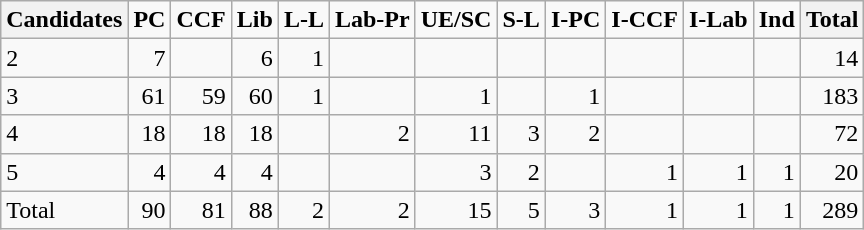<table class="wikitable" style="text-align:right;">
<tr>
<th>Candidates</th>
<td><strong>PC</strong></td>
<td><strong>CCF</strong></td>
<td><strong>Lib</strong></td>
<td><strong>L-L</strong></td>
<td><strong>Lab-Pr</strong></td>
<td><strong>UE/SC</strong></td>
<td><strong>S-L</strong></td>
<td><strong>I-PC</strong></td>
<td><strong>I-CCF</strong></td>
<td><strong>I-Lab</strong></td>
<td><strong>Ind</strong></td>
<th>Total</th>
</tr>
<tr>
<td style="text-align:left;">2</td>
<td>7</td>
<td></td>
<td>6</td>
<td>1</td>
<td></td>
<td></td>
<td></td>
<td></td>
<td></td>
<td></td>
<td></td>
<td>14</td>
</tr>
<tr>
<td style="text-align:left;">3</td>
<td>61</td>
<td>59</td>
<td>60</td>
<td>1</td>
<td></td>
<td>1</td>
<td></td>
<td>1</td>
<td></td>
<td></td>
<td></td>
<td>183</td>
</tr>
<tr>
<td style="text-align:left;">4</td>
<td>18</td>
<td>18</td>
<td>18</td>
<td></td>
<td>2</td>
<td>11</td>
<td>3</td>
<td>2</td>
<td></td>
<td></td>
<td></td>
<td>72</td>
</tr>
<tr>
<td style="text-align:left;">5</td>
<td>4</td>
<td>4</td>
<td>4</td>
<td></td>
<td></td>
<td>3</td>
<td>2</td>
<td></td>
<td>1</td>
<td>1</td>
<td>1</td>
<td>20</td>
</tr>
<tr>
<td style="text-align:left;">Total</td>
<td>90</td>
<td>81</td>
<td>88</td>
<td>2</td>
<td>2</td>
<td>15</td>
<td>5</td>
<td>3</td>
<td>1</td>
<td>1</td>
<td>1</td>
<td>289</td>
</tr>
</table>
